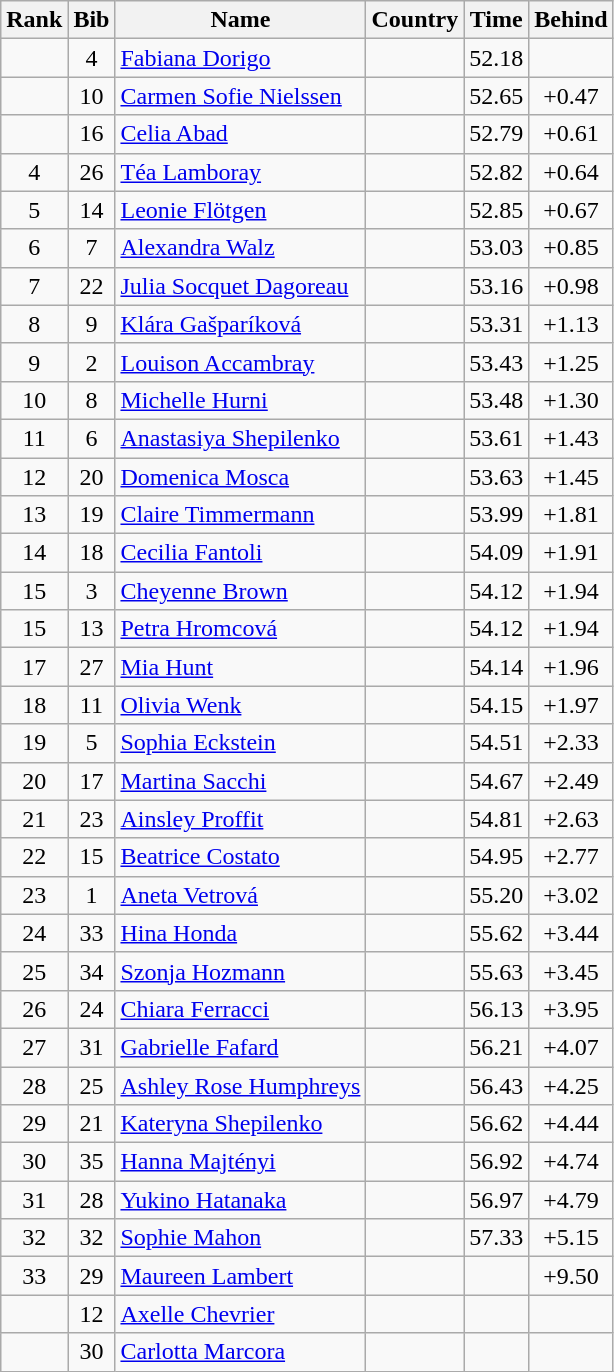<table class="wikitable sortable" style="text-align:center">
<tr>
<th>Rank</th>
<th>Bib</th>
<th>Name</th>
<th>Country</th>
<th>Time</th>
<th>Behind</th>
</tr>
<tr>
<td></td>
<td>4</td>
<td align=left><a href='#'>Fabiana Dorigo</a></td>
<td align=left></td>
<td>52.18</td>
<td></td>
</tr>
<tr>
<td></td>
<td>10</td>
<td align=left><a href='#'>Carmen Sofie Nielssen</a></td>
<td align=left></td>
<td>52.65</td>
<td>+0.47</td>
</tr>
<tr>
<td></td>
<td>16</td>
<td align=left><a href='#'>Celia Abad</a></td>
<td align=left></td>
<td>52.79</td>
<td>+0.61</td>
</tr>
<tr>
<td>4</td>
<td>26</td>
<td align=left><a href='#'>Téa Lamboray</a></td>
<td align=left></td>
<td>52.82</td>
<td>+0.64</td>
</tr>
<tr>
<td>5</td>
<td>14</td>
<td align=left><a href='#'>Leonie Flötgen</a></td>
<td align=left></td>
<td>52.85</td>
<td>+0.67</td>
</tr>
<tr>
<td>6</td>
<td>7</td>
<td align=left><a href='#'>Alexandra Walz</a></td>
<td align=left></td>
<td>53.03</td>
<td>+0.85</td>
</tr>
<tr>
<td>7</td>
<td>22</td>
<td align=left><a href='#'>Julia Socquet Dagoreau</a></td>
<td align=left></td>
<td>53.16</td>
<td>+0.98</td>
</tr>
<tr>
<td>8</td>
<td>9</td>
<td align=left><a href='#'>Klára Gašparíková</a></td>
<td align=left></td>
<td>53.31</td>
<td>+1.13</td>
</tr>
<tr>
<td>9</td>
<td>2</td>
<td align=left><a href='#'>Louison Accambray</a></td>
<td align=left></td>
<td>53.43</td>
<td>+1.25</td>
</tr>
<tr>
<td>10</td>
<td>8</td>
<td align=left><a href='#'>Michelle Hurni</a></td>
<td align=left></td>
<td>53.48</td>
<td>+1.30</td>
</tr>
<tr>
<td>11</td>
<td>6</td>
<td align=left><a href='#'>Anastasiya Shepilenko</a></td>
<td align=left></td>
<td>53.61</td>
<td>+1.43</td>
</tr>
<tr>
<td>12</td>
<td>20</td>
<td align=left><a href='#'>Domenica Mosca</a></td>
<td align=left></td>
<td>53.63</td>
<td>+1.45</td>
</tr>
<tr>
<td>13</td>
<td>19</td>
<td align=left><a href='#'>Claire Timmermann</a></td>
<td align=left></td>
<td>53.99</td>
<td>+1.81</td>
</tr>
<tr>
<td>14</td>
<td>18</td>
<td align=left><a href='#'>Cecilia Fantoli</a></td>
<td align=left></td>
<td>54.09</td>
<td>+1.91</td>
</tr>
<tr>
<td>15</td>
<td>3</td>
<td align=left><a href='#'>Cheyenne Brown</a></td>
<td align=left></td>
<td>54.12</td>
<td>+1.94</td>
</tr>
<tr>
<td>15</td>
<td>13</td>
<td align=left><a href='#'>Petra Hromcová</a></td>
<td align=left></td>
<td>54.12</td>
<td>+1.94</td>
</tr>
<tr>
<td>17</td>
<td>27</td>
<td align=left><a href='#'>Mia Hunt</a></td>
<td align=left></td>
<td>54.14</td>
<td>+1.96</td>
</tr>
<tr>
<td>18</td>
<td>11</td>
<td align=left><a href='#'>Olivia Wenk</a></td>
<td align=left></td>
<td>54.15</td>
<td>+1.97</td>
</tr>
<tr>
<td>19</td>
<td>5</td>
<td align=left><a href='#'>Sophia Eckstein</a></td>
<td align=left></td>
<td>54.51</td>
<td>+2.33</td>
</tr>
<tr>
<td>20</td>
<td>17</td>
<td align=left><a href='#'>Martina Sacchi</a></td>
<td align=left></td>
<td>54.67</td>
<td>+2.49</td>
</tr>
<tr>
<td>21</td>
<td>23</td>
<td align=left><a href='#'>Ainsley Proffit</a></td>
<td align=left></td>
<td>54.81</td>
<td>+2.63</td>
</tr>
<tr>
<td>22</td>
<td>15</td>
<td align=left><a href='#'>Beatrice Costato</a></td>
<td align=left></td>
<td>54.95</td>
<td>+2.77</td>
</tr>
<tr>
<td>23</td>
<td>1</td>
<td align=left><a href='#'>Aneta Vetrová</a></td>
<td align=left></td>
<td>55.20</td>
<td>+3.02</td>
</tr>
<tr>
<td>24</td>
<td>33</td>
<td align=left><a href='#'>Hina Honda</a></td>
<td align=left></td>
<td>55.62</td>
<td>+3.44</td>
</tr>
<tr>
<td>25</td>
<td>34</td>
<td align=left><a href='#'>Szonja Hozmann</a></td>
<td align=left></td>
<td>55.63</td>
<td>+3.45</td>
</tr>
<tr>
<td>26</td>
<td>24</td>
<td align=left><a href='#'>Chiara Ferracci</a></td>
<td align=left></td>
<td>56.13</td>
<td>+3.95</td>
</tr>
<tr>
<td>27</td>
<td>31</td>
<td align=left><a href='#'>Gabrielle Fafard</a></td>
<td align=left></td>
<td>56.21</td>
<td>+4.07</td>
</tr>
<tr>
<td>28</td>
<td>25</td>
<td align=left><a href='#'>Ashley Rose Humphreys</a></td>
<td align=left></td>
<td>56.43</td>
<td>+4.25</td>
</tr>
<tr>
<td>29</td>
<td>21</td>
<td align=left><a href='#'>Kateryna Shepilenko</a></td>
<td align=left></td>
<td>56.62</td>
<td>+4.44</td>
</tr>
<tr>
<td>30</td>
<td>35</td>
<td align=left><a href='#'>Hanna Majtényi</a></td>
<td align=left></td>
<td>56.92</td>
<td>+4.74</td>
</tr>
<tr>
<td>31</td>
<td>28</td>
<td align=left><a href='#'>Yukino Hatanaka</a></td>
<td align=left></td>
<td>56.97</td>
<td>+4.79</td>
</tr>
<tr>
<td>32</td>
<td>32</td>
<td align=left><a href='#'>Sophie Mahon</a></td>
<td align=left></td>
<td>57.33</td>
<td>+5.15</td>
</tr>
<tr>
<td>33</td>
<td>29</td>
<td align=left><a href='#'>Maureen Lambert</a></td>
<td align=left></td>
<td></td>
<td>+9.50</td>
</tr>
<tr>
<td></td>
<td>12</td>
<td align=left><a href='#'>Axelle Chevrier</a></td>
<td align=left></td>
<td></td>
<td></td>
</tr>
<tr>
<td></td>
<td>30</td>
<td align=left><a href='#'>Carlotta Marcora</a></td>
<td align=left></td>
<td></td>
<td></td>
</tr>
</table>
